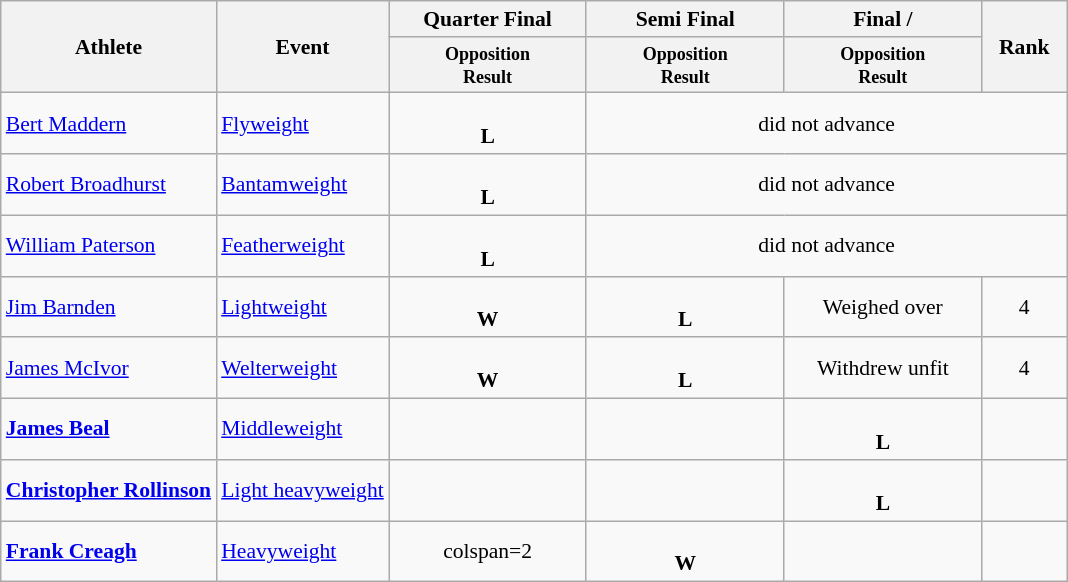<table class="wikitable" style="font-size:90%">
<tr>
<th rowspan="2">Athlete</th>
<th rowspan="2">Event</th>
<th width=125>Quarter Final</th>
<th width=125>Semi Final</th>
<th width=125>Final / </th>
<th rowspan="2" style="width:50px;">Rank</th>
</tr>
<tr>
<th style="line-height:1em"><small>Opposition<br>Result</small></th>
<th style="line-height:1em"><small>Opposition<br>Result</small></th>
<th style="line-height:1em"><small>Opposition<br>Result</small></th>
</tr>
<tr align=center>
<td align=left><a href='#'>Bert Maddern</a></td>
<td align=left><a href='#'>Flyweight</a></td>
<td><br><strong>L</strong></td>
<td colspan=3>did not advance</td>
</tr>
<tr align=center>
<td align=left><a href='#'>Robert Broadhurst</a></td>
<td align=left><a href='#'>Bantamweight</a></td>
<td><br><strong>L</strong></td>
<td colspan=3>did not advance</td>
</tr>
<tr align=center>
<td align=left><a href='#'>William Paterson</a></td>
<td align=left><a href='#'>Featherweight</a></td>
<td><br><strong>L</strong></td>
<td colspan=3>did not advance</td>
</tr>
<tr align=center>
<td align=left><a href='#'>Jim Barnden</a></td>
<td align=left><a href='#'>Lightweight</a></td>
<td><br><strong>W</strong></td>
<td><br><strong>L</strong></td>
<td>Weighed over</td>
<td>4</td>
</tr>
<tr align=center>
<td align=left><a href='#'>James McIvor</a></td>
<td align=left><a href='#'>Welterweight</a></td>
<td><br><strong>W</strong></td>
<td><br><strong>L</strong></td>
<td>Withdrew unfit</td>
<td>4</td>
</tr>
<tr align=center>
<td align=left><strong><a href='#'>James Beal</a></strong></td>
<td align=left><a href='#'>Middleweight</a></td>
<td></td>
<td></td>
<td><br><strong>L</strong></td>
<td></td>
</tr>
<tr align=center>
<td align=left><strong><a href='#'>Christopher Rollinson</a></strong></td>
<td align=left><a href='#'>Light heavyweight</a></td>
<td></td>
<td></td>
<td><br><strong>L</strong></td>
<td></td>
</tr>
<tr align=center>
<td align=left><strong><a href='#'>Frank Creagh</a></strong></td>
<td align=left><a href='#'>Heavyweight</a></td>
<td>colspan=2 </td>
<td><br><strong>W</strong></td>
<td></td>
</tr>
</table>
